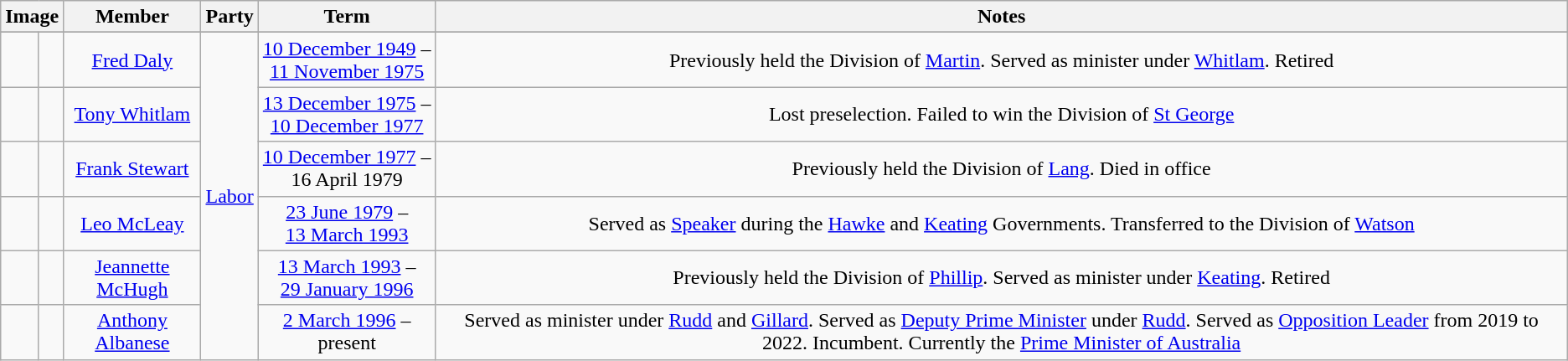<table class=wikitable style="text-align:center">
<tr>
<th colspan=2>Image</th>
<th>Member</th>
<th>Party</th>
<th>Term</th>
<th>Notes</th>
</tr>
<tr>
</tr>
<tr>
<td> </td>
<td></td>
<td><a href='#'>Fred Daly</a><br></td>
<td rowspan="6"><a href='#'>Labor</a></td>
<td nowrap><a href='#'>10 December 1949</a> –<br><a href='#'>11 November 1975</a></td>
<td>Previously held the Division of <a href='#'>Martin</a>. Served as minister under <a href='#'>Whitlam</a>. Retired</td>
</tr>
<tr>
<td> </td>
<td></td>
<td><a href='#'>Tony Whitlam</a><br></td>
<td nowrap><a href='#'>13 December 1975</a> –<br><a href='#'>10 December 1977</a></td>
<td>Lost preselection. Failed to win the Division of <a href='#'>St George</a></td>
</tr>
<tr>
<td> </td>
<td></td>
<td><a href='#'>Frank Stewart</a><br></td>
<td nowrap><a href='#'>10 December 1977</a> –<br>16 April 1979</td>
<td>Previously held the Division of <a href='#'>Lang</a>. Died in office</td>
</tr>
<tr>
<td> </td>
<td></td>
<td><a href='#'>Leo McLeay</a><br></td>
<td nowrap><a href='#'>23 June 1979</a> –<br><a href='#'>13 March 1993</a></td>
<td>Served as <a href='#'>Speaker</a> during the <a href='#'>Hawke</a> and <a href='#'>Keating</a> Governments. Transferred to the Division of <a href='#'>Watson</a></td>
</tr>
<tr>
<td> </td>
<td></td>
<td><a href='#'>Jeannette McHugh</a><br></td>
<td nowrap><a href='#'>13 March 1993</a> –<br><a href='#'>29 January 1996</a></td>
<td>Previously held the Division of <a href='#'>Phillip</a>. Served as minister under <a href='#'>Keating</a>. Retired</td>
</tr>
<tr>
<td> </td>
<td></td>
<td><a href='#'>Anthony Albanese</a><br></td>
<td nowrap><a href='#'>2 March 1996</a> –<br>present</td>
<td>Served as minister under <a href='#'>Rudd</a> and <a href='#'>Gillard</a>. Served as <a href='#'>Deputy Prime Minister</a> under <a href='#'>Rudd</a>. Served as <a href='#'>Opposition Leader</a> from 2019 to 2022. Incumbent. Currently the <a href='#'>Prime Minister of Australia</a></td>
</tr>
</table>
